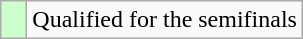<table class="wikitable">
<tr>
<td width=10px bgcolor="#ccffcc"></td>
<td>Qualified for the semifinals</td>
</tr>
</table>
